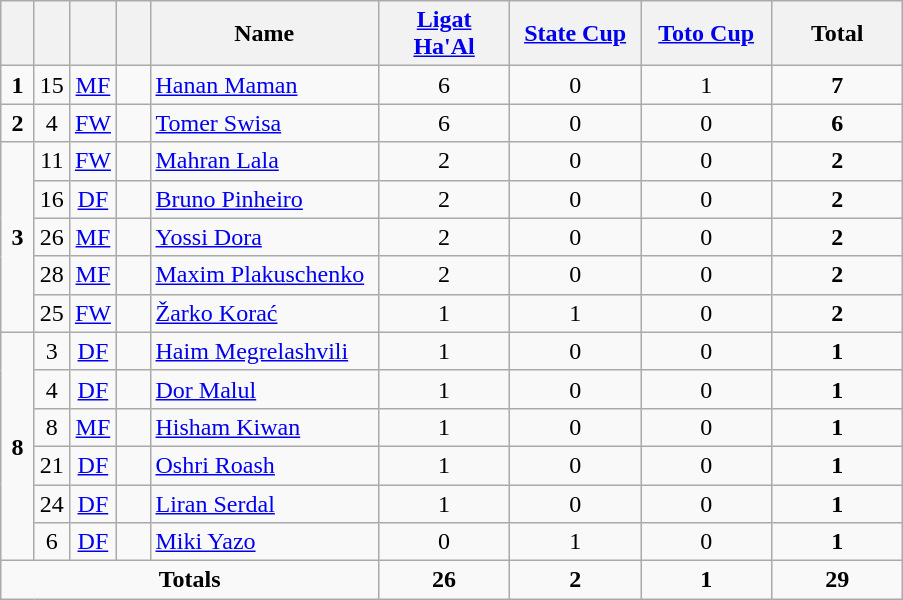<table class="wikitable" style="text-align:center">
<tr>
<th width=15></th>
<th width=15></th>
<th width=15></th>
<th width=15></th>
<th width=145>Name</th>
<th width=80><strong><a href='#'>Ligat Ha'Al</a></strong></th>
<th width=80><strong><a href='#'>State Cup</a></strong></th>
<th width=80><strong><a href='#'>Toto Cup</a></strong></th>
<th width=80>Total</th>
</tr>
<tr>
<td><strong>1</strong></td>
<td>15</td>
<td><a href='#'>MF</a></td>
<td></td>
<td align=left><a href='#'>Hanan Maman</a></td>
<td>6</td>
<td>0</td>
<td>1</td>
<td><strong>7</strong></td>
</tr>
<tr>
<td><strong>2</strong></td>
<td>4</td>
<td><a href='#'>FW</a></td>
<td></td>
<td align=left><a href='#'>Tomer Swisa</a></td>
<td>6</td>
<td>0</td>
<td>0</td>
<td><strong>6</strong></td>
</tr>
<tr>
<td rowspan=5><strong>3</strong></td>
<td>11</td>
<td><a href='#'>FW</a></td>
<td></td>
<td align=left><a href='#'>Mahran Lala</a></td>
<td>2</td>
<td>0</td>
<td>0</td>
<td><strong>2</strong></td>
</tr>
<tr>
<td>16</td>
<td><a href='#'>DF</a></td>
<td></td>
<td align=left><a href='#'>Bruno Pinheiro</a></td>
<td>2</td>
<td>0</td>
<td>0</td>
<td><strong>2</strong></td>
</tr>
<tr>
<td>26</td>
<td><a href='#'>MF</a></td>
<td></td>
<td align=left><a href='#'>Yossi Dora</a></td>
<td>2</td>
<td>0</td>
<td>0</td>
<td><strong>2</strong></td>
</tr>
<tr>
<td>28</td>
<td><a href='#'>MF</a></td>
<td></td>
<td align=left><a href='#'>Maxim Plakuschenko</a></td>
<td>2</td>
<td>0</td>
<td>0</td>
<td><strong>2</strong></td>
</tr>
<tr>
<td>25</td>
<td><a href='#'>FW</a></td>
<td></td>
<td align=left><a href='#'>Žarko Korać</a></td>
<td>1</td>
<td>1</td>
<td>0</td>
<td><strong>2</strong></td>
</tr>
<tr>
<td rowspan=6><strong>8</strong></td>
<td>3</td>
<td><a href='#'>DF</a></td>
<td></td>
<td align=left><a href='#'>Haim Megrelashvili</a></td>
<td>1</td>
<td>0</td>
<td>0</td>
<td><strong>1</strong></td>
</tr>
<tr>
<td>4</td>
<td><a href='#'>DF</a></td>
<td></td>
<td align=left><a href='#'>Dor Malul</a></td>
<td>1</td>
<td>0</td>
<td>0</td>
<td><strong>1</strong></td>
</tr>
<tr>
<td>8</td>
<td><a href='#'>MF</a></td>
<td></td>
<td align=left><a href='#'>Hisham Kiwan</a></td>
<td>1</td>
<td>0</td>
<td>0</td>
<td><strong>1</strong></td>
</tr>
<tr>
<td>21</td>
<td><a href='#'>DF</a></td>
<td></td>
<td align=left><a href='#'>Oshri Roash</a></td>
<td>1</td>
<td>0</td>
<td>0</td>
<td><strong>1</strong></td>
</tr>
<tr>
<td>24</td>
<td><a href='#'>DF</a></td>
<td></td>
<td align=left><a href='#'>Liran Serdal</a></td>
<td>1</td>
<td>0</td>
<td>0</td>
<td><strong>1</strong></td>
</tr>
<tr>
<td>6</td>
<td><a href='#'>DF</a></td>
<td></td>
<td align=left><a href='#'>Miki Yazo</a></td>
<td>0</td>
<td>1</td>
<td>0</td>
<td><strong>1</strong></td>
</tr>
<tr>
<td colspan=5><strong>Totals</strong></td>
<td><strong>26</strong></td>
<td><strong>2</strong></td>
<td><strong>1</strong></td>
<td><strong>29</strong></td>
</tr>
</table>
